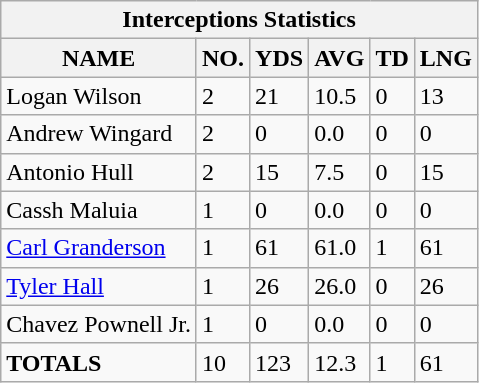<table class="wikitable sortable collapsible collapsed">
<tr>
<th colspan="16">Interceptions Statistics</th>
</tr>
<tr>
<th>NAME</th>
<th>NO.</th>
<th>YDS</th>
<th>AVG</th>
<th>TD</th>
<th>LNG</th>
</tr>
<tr>
<td>Logan Wilson</td>
<td>2</td>
<td>21</td>
<td>10.5</td>
<td>0</td>
<td>13</td>
</tr>
<tr>
<td>Andrew Wingard</td>
<td>2</td>
<td>0</td>
<td>0.0</td>
<td>0</td>
<td>0</td>
</tr>
<tr>
<td>Antonio Hull</td>
<td>2</td>
<td>15</td>
<td>7.5</td>
<td>0</td>
<td>15</td>
</tr>
<tr>
<td>Cassh Maluia</td>
<td>1</td>
<td>0</td>
<td>0.0</td>
<td>0</td>
<td>0</td>
</tr>
<tr>
<td><a href='#'>Carl Granderson</a></td>
<td>1</td>
<td>61</td>
<td>61.0</td>
<td>1</td>
<td>61</td>
</tr>
<tr>
<td><a href='#'>Tyler Hall</a></td>
<td>1</td>
<td>26</td>
<td>26.0</td>
<td>0</td>
<td>26</td>
</tr>
<tr>
<td>Chavez Pownell Jr.</td>
<td>1</td>
<td>0</td>
<td>0.0</td>
<td>0</td>
<td>0</td>
</tr>
<tr>
<td><strong>TOTALS</strong></td>
<td>10</td>
<td>123</td>
<td>12.3</td>
<td>1</td>
<td>61</td>
</tr>
</table>
